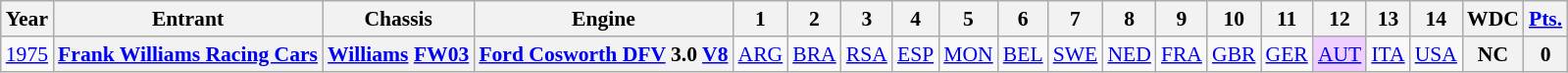<table class="wikitable" style="text-align:center; font-size:90%">
<tr>
<th>Year</th>
<th>Entrant</th>
<th>Chassis</th>
<th>Engine</th>
<th>1</th>
<th>2</th>
<th>3</th>
<th>4</th>
<th>5</th>
<th>6</th>
<th>7</th>
<th>8</th>
<th>9</th>
<th>10</th>
<th>11</th>
<th>12</th>
<th>13</th>
<th>14</th>
<th>WDC</th>
<th><a href='#'>Pts.</a></th>
</tr>
<tr>
<td><a href='#'>1975</a></td>
<th><a href='#'>Frank Williams Racing Cars</a></th>
<th><a href='#'>Williams</a> <a href='#'>FW03</a></th>
<th><a href='#'>Ford Cosworth DFV</a> 3.0 <a href='#'>V8</a></th>
<td><a href='#'>ARG</a></td>
<td><a href='#'>BRA</a></td>
<td><a href='#'>RSA</a></td>
<td><a href='#'>ESP</a></td>
<td><a href='#'>MON</a></td>
<td><a href='#'>BEL</a></td>
<td><a href='#'>SWE</a></td>
<td><a href='#'>NED</a></td>
<td><a href='#'>FRA</a></td>
<td><a href='#'>GBR</a></td>
<td><a href='#'>GER</a></td>
<td style="background:#EFCFFF;"><a href='#'>AUT</a><br></td>
<td><a href='#'>ITA</a></td>
<td><a href='#'>USA</a></td>
<th>NC</th>
<th>0</th>
</tr>
</table>
